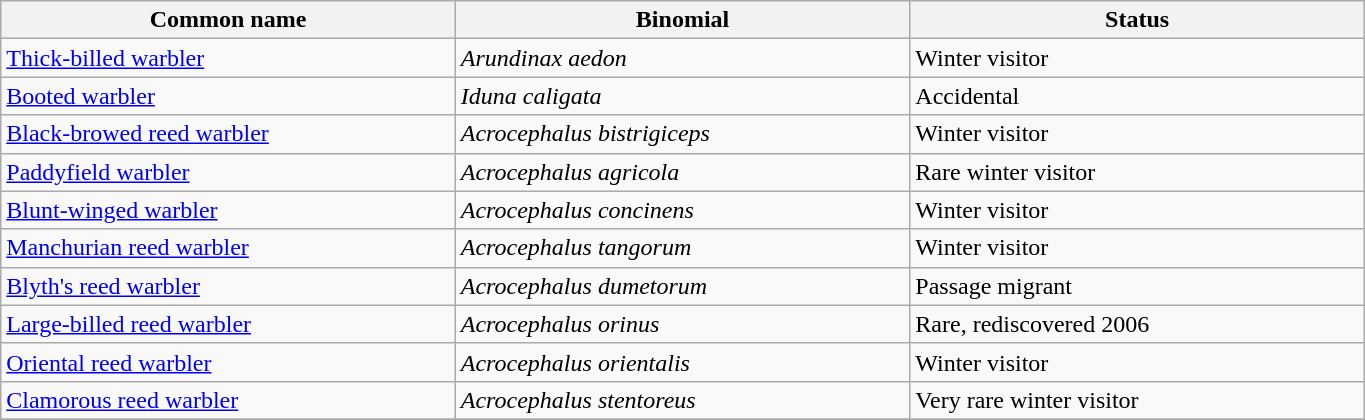<table width=72% class="wikitable">
<tr>
<th width=24%>Common name</th>
<th width=24%>Binomial</th>
<th width=24%>Status</th>
</tr>
<tr>
<td><a href='#'>Thick-billed warbler</a></td>
<td><em>Arundinax aedon</em></td>
<td>Winter visitor</td>
</tr>
<tr>
<td><a href='#'>Booted warbler</a></td>
<td><em>Iduna caligata</em></td>
<td>Accidental</td>
</tr>
<tr>
<td><a href='#'>Black-browed reed warbler</a></td>
<td><em>Acrocephalus bistrigiceps</em></td>
<td>Winter visitor</td>
</tr>
<tr>
<td><a href='#'>Paddyfield warbler</a></td>
<td><em>Acrocephalus agricola</em></td>
<td>Rare winter visitor</td>
</tr>
<tr>
<td><a href='#'>Blunt-winged warbler</a></td>
<td><em>Acrocephalus concinens</em></td>
<td>Winter visitor</td>
</tr>
<tr>
<td><a href='#'>Manchurian reed warbler</a></td>
<td><em>Acrocephalus tangorum</em></td>
<td>Winter visitor</td>
</tr>
<tr>
<td><a href='#'>Blyth's reed warbler</a></td>
<td><em>Acrocephalus dumetorum</em></td>
<td>Passage migrant</td>
</tr>
<tr>
<td><a href='#'>Large-billed reed warbler</a></td>
<td><em>Acrocephalus orinus</em></td>
<td>Rare, rediscovered 2006</td>
</tr>
<tr>
<td><a href='#'>Oriental reed warbler</a></td>
<td><em>Acrocephalus orientalis</em></td>
<td>Winter visitor</td>
</tr>
<tr>
<td><a href='#'>Clamorous reed warbler</a></td>
<td><em>Acrocephalus stentoreus</em></td>
<td>Very rare winter visitor</td>
</tr>
<tr>
</tr>
</table>
